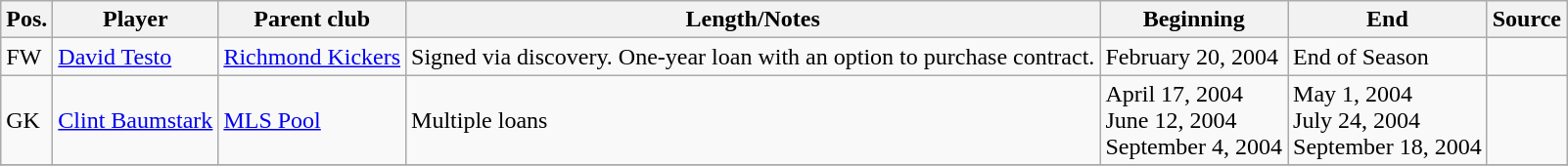<table class="wikitable sortable" style="text-align: left">
<tr>
<th><strong>Pos.</strong></th>
<th><strong>Player</strong></th>
<th><strong>Parent club</strong></th>
<th><strong>Length/Notes</strong></th>
<th><strong>Beginning</strong></th>
<th><strong>End</strong></th>
<th><strong>Source</strong></th>
</tr>
<tr>
<td>FW</td>
<td> <a href='#'>David Testo</a></td>
<td> <a href='#'>Richmond Kickers</a></td>
<td>Signed via discovery. One-year loan with an option to purchase contract.</td>
<td>February 20, 2004</td>
<td>End of Season</td>
<td align=center></td>
</tr>
<tr>
<td>GK</td>
<td> <a href='#'>Clint Baumstark</a></td>
<td> <a href='#'>MLS Pool</a></td>
<td>Multiple loans</td>
<td>April 17, 2004<br>June 12, 2004<br>September 4, 2004</td>
<td>May 1, 2004<br>July 24, 2004<br>September 18, 2004</td>
<td align=center></td>
</tr>
<tr>
</tr>
</table>
